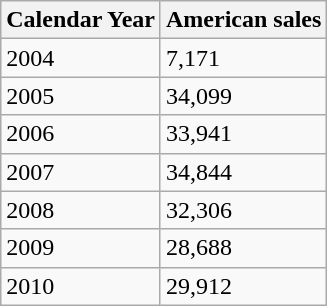<table class="wikitable">
<tr>
<th>Calendar Year</th>
<th>American sales</th>
</tr>
<tr>
<td>2004</td>
<td>7,171</td>
</tr>
<tr>
<td>2005</td>
<td>34,099</td>
</tr>
<tr>
<td>2006</td>
<td>33,941</td>
</tr>
<tr>
<td>2007</td>
<td>34,844</td>
</tr>
<tr>
<td>2008</td>
<td>32,306</td>
</tr>
<tr>
<td>2009</td>
<td>28,688</td>
</tr>
<tr>
<td>2010</td>
<td>29,912</td>
</tr>
</table>
